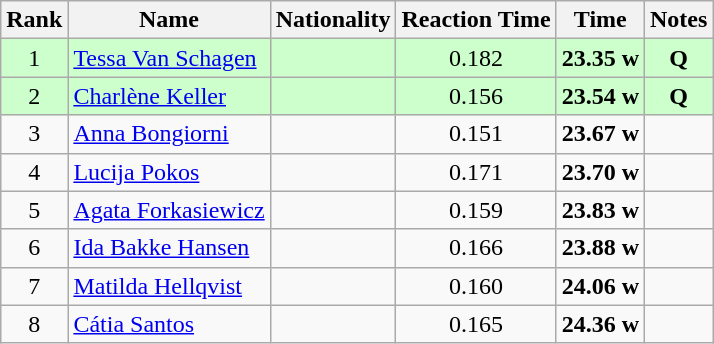<table class="wikitable sortable" style="text-align:center">
<tr>
<th>Rank</th>
<th>Name</th>
<th>Nationality</th>
<th>Reaction Time</th>
<th>Time</th>
<th>Notes</th>
</tr>
<tr bgcolor=ccffcc>
<td>1</td>
<td align=left><a href='#'>Tessa Van Schagen</a></td>
<td align=left></td>
<td>0.182</td>
<td><strong>23.35</strong> <strong>w</strong></td>
<td><strong>Q</strong></td>
</tr>
<tr bgcolor=ccffcc>
<td>2</td>
<td align=left><a href='#'>Charlène Keller</a></td>
<td align=left></td>
<td>0.156</td>
<td><strong>23.54</strong> <strong>w</strong></td>
<td><strong>Q</strong></td>
</tr>
<tr>
<td>3</td>
<td align=left><a href='#'>Anna Bongiorni</a></td>
<td align=left></td>
<td>0.151</td>
<td><strong>23.67</strong> <strong>w</strong></td>
<td></td>
</tr>
<tr>
<td>4</td>
<td align=left><a href='#'>Lucija Pokos</a></td>
<td align=left></td>
<td>0.171</td>
<td><strong>23.70</strong> <strong>w</strong></td>
<td></td>
</tr>
<tr>
<td>5</td>
<td align=left><a href='#'>Agata Forkasiewicz</a></td>
<td align=left></td>
<td>0.159</td>
<td><strong>23.83</strong> <strong>w</strong></td>
<td></td>
</tr>
<tr>
<td>6</td>
<td align=left><a href='#'>Ida Bakke Hansen</a></td>
<td align=left></td>
<td>0.166</td>
<td><strong>23.88</strong> <strong>w</strong></td>
<td></td>
</tr>
<tr>
<td>7</td>
<td align=left><a href='#'>Matilda Hellqvist</a></td>
<td align=left></td>
<td>0.160</td>
<td><strong>24.06</strong> <strong>w</strong></td>
<td></td>
</tr>
<tr>
<td>8</td>
<td align=left><a href='#'>Cátia Santos</a></td>
<td align=left></td>
<td>0.165</td>
<td><strong>24.36</strong> <strong>w</strong></td>
<td></td>
</tr>
</table>
